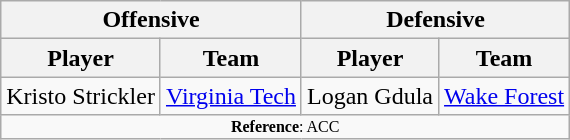<table class="wikitable">
<tr>
<th colspan="2">Offensive</th>
<th colspan="2">Defensive</th>
</tr>
<tr>
<th>Player</th>
<th>Team</th>
<th>Player</th>
<th>Team</th>
</tr>
<tr>
<td>Kristo Strickler</td>
<td><a href='#'>Virginia Tech</a></td>
<td>Logan Gdula</td>
<td><a href='#'>Wake Forest</a></td>
</tr>
<tr>
<td colspan="12"  style="font-size:8pt; text-align:center;"><strong>Reference</strong>: ACC </td>
</tr>
</table>
